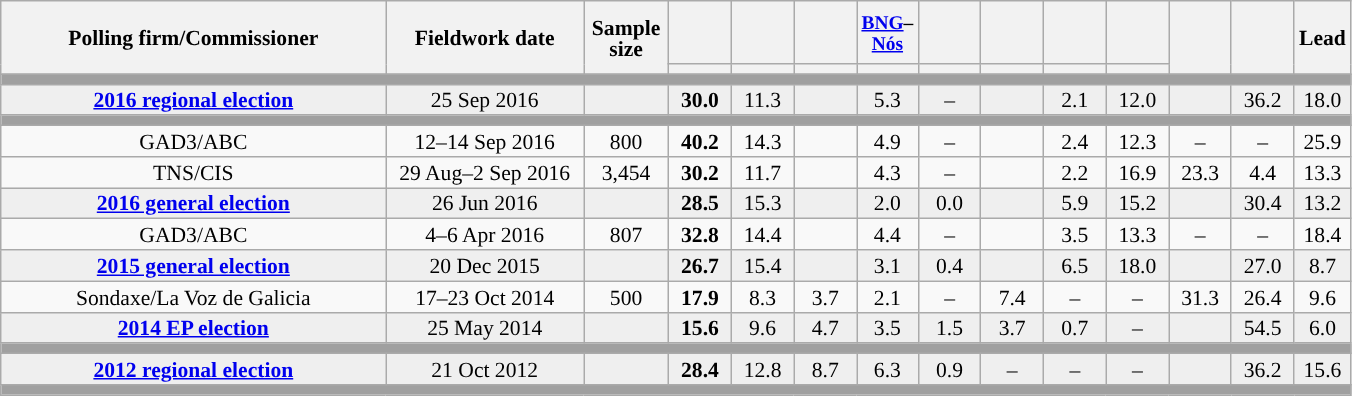<table class="wikitable collapsible collapsed" style="text-align:center; font-size:90%; line-height:14px;">
<tr style="height:42px;">
<th style="width:250px;" rowspan="2">Polling firm/Commissioner</th>
<th style="width:125px;" rowspan="2">Fieldwork date</th>
<th style="width:50px;" rowspan="2">Sample size</th>
<th style="width:35px;"></th>
<th style="width:35px;"></th>
<th style="width:35px;"></th>
<th style="width:35px; font-size:90%;"><a href='#'>BNG</a>–<br><a href='#'>Nós</a></th>
<th style="width:35px;"></th>
<th style="width:35px;"></th>
<th style="width:35px;"></th>
<th style="width:35px;"></th>
<th style="width:35px;" rowspan="2"></th>
<th style="width:35px;" rowspan="2"></th>
<th style="width:30px;" rowspan="2">Lead</th>
</tr>
<tr>
<th style="color:inherit;background:"></th>
<th style="color:inherit;background:"></th>
<th style="color:inherit;background:"></th>
<th style="color:inherit;background:"></th>
<th style="color:inherit;background:"></th>
<th style="color:inherit;background:"></th>
<th style="color:inherit;background:"></th>
<th style="color:inherit;background:"></th>
</tr>
<tr>
<td colspan="14" style="background:#A0A0A0"></td>
</tr>
<tr style="background:#EFEFEF;">
<td><strong><a href='#'>2016 regional election</a></strong></td>
<td>25 Sep 2016</td>
<td></td>
<td><strong>30.0</strong></td>
<td>11.3</td>
<td></td>
<td>5.3</td>
<td>–</td>
<td></td>
<td>2.1</td>
<td>12.0</td>
<td></td>
<td>36.2</td>
<td style="background:">18.0</td>
</tr>
<tr>
<td colspan="14" style="background:#A0A0A0"></td>
</tr>
<tr>
<td>GAD3/ABC</td>
<td>12–14 Sep 2016</td>
<td>800</td>
<td><strong>40.2</strong></td>
<td>14.3</td>
<td></td>
<td>4.9</td>
<td>–</td>
<td></td>
<td>2.4</td>
<td>12.3</td>
<td>–</td>
<td>–</td>
<td style="background:">25.9</td>
</tr>
<tr>
<td>TNS/CIS</td>
<td>29 Aug–2 Sep 2016</td>
<td>3,454</td>
<td><strong>30.2</strong></td>
<td>11.7</td>
<td></td>
<td>4.3</td>
<td>–</td>
<td></td>
<td>2.2</td>
<td>16.9</td>
<td>23.3</td>
<td>4.4</td>
<td style="background:">13.3</td>
</tr>
<tr style="background:#EFEFEF;">
<td><strong><a href='#'>2016 general election</a></strong></td>
<td>26 Jun 2016</td>
<td></td>
<td><strong>28.5</strong></td>
<td>15.3</td>
<td></td>
<td>2.0</td>
<td>0.0</td>
<td></td>
<td>5.9</td>
<td>15.2</td>
<td></td>
<td>30.4</td>
<td style="background:">13.2</td>
</tr>
<tr>
<td>GAD3/ABC</td>
<td>4–6 Apr 2016</td>
<td>807</td>
<td><strong>32.8</strong></td>
<td>14.4</td>
<td></td>
<td>4.4</td>
<td>–</td>
<td></td>
<td>3.5</td>
<td>13.3</td>
<td>–</td>
<td>–</td>
<td style="background:">18.4</td>
</tr>
<tr style="background:#EFEFEF;">
<td><strong><a href='#'>2015 general election</a></strong></td>
<td>20 Dec 2015</td>
<td></td>
<td><strong>26.7</strong></td>
<td>15.4</td>
<td></td>
<td>3.1</td>
<td>0.4</td>
<td></td>
<td>6.5</td>
<td>18.0</td>
<td></td>
<td>27.0</td>
<td style="background:">8.7</td>
</tr>
<tr>
<td>Sondaxe/La Voz de Galicia</td>
<td>17–23 Oct 2014</td>
<td>500</td>
<td><strong>17.9</strong></td>
<td>8.3</td>
<td>3.7</td>
<td>2.1</td>
<td>–</td>
<td>7.4</td>
<td>–</td>
<td>–</td>
<td>31.3</td>
<td>26.4</td>
<td style="background:">9.6</td>
</tr>
<tr style="background:#EFEFEF;">
<td><strong><a href='#'>2014 EP election</a></strong></td>
<td>25 May 2014</td>
<td></td>
<td><strong>15.6</strong></td>
<td>9.6</td>
<td>4.7</td>
<td>3.5</td>
<td>1.5</td>
<td>3.7</td>
<td>0.7</td>
<td>–</td>
<td></td>
<td>54.5</td>
<td style="background:">6.0</td>
</tr>
<tr>
<td colspan="14" style="background:#A0A0A0"></td>
</tr>
<tr style="background:#EFEFEF;">
<td><strong><a href='#'>2012 regional election</a></strong></td>
<td>21 Oct 2012</td>
<td></td>
<td><strong>28.4</strong></td>
<td>12.8</td>
<td>8.7</td>
<td>6.3</td>
<td>0.9</td>
<td>–</td>
<td>–</td>
<td>–</td>
<td></td>
<td>36.2</td>
<td style="background:">15.6</td>
</tr>
<tr>
<td colspan="14" style="background:#A0A0A0"></td>
</tr>
</table>
